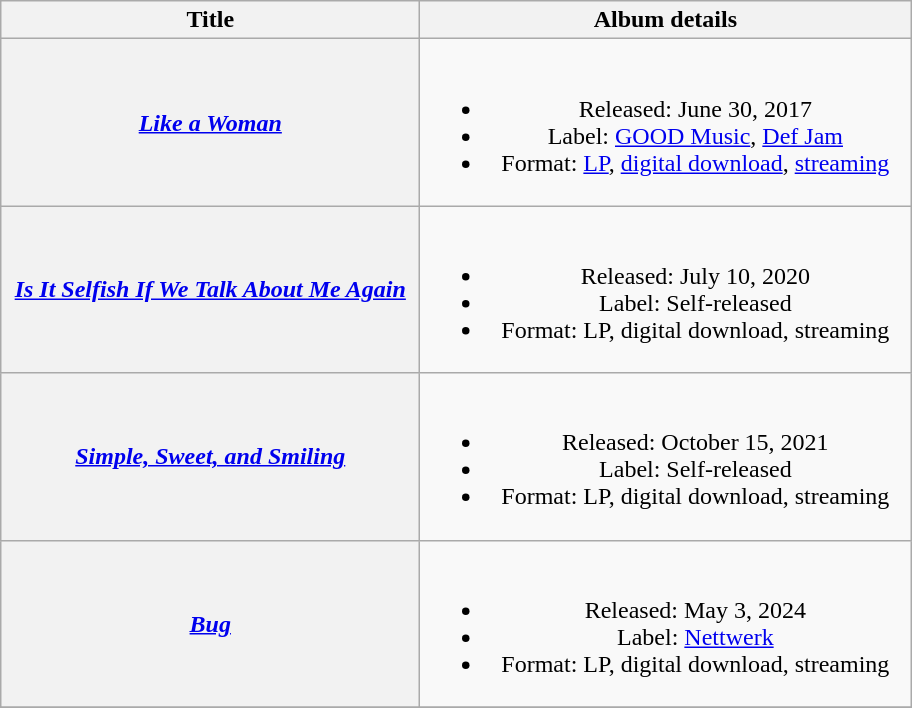<table class="wikitable plainrowheaders" style="text-align:center;">
<tr>
<th scope="col" style="width:17em;">Title</th>
<th scope="col" style="width:20em;">Album details</th>
</tr>
<tr>
<th scope="row"><em><a href='#'>Like a Woman</a></em></th>
<td><br><ul><li>Released: June 30, 2017</li><li>Label: <a href='#'>GOOD Music</a>, <a href='#'>Def Jam</a></li><li>Format: <a href='#'>LP</a>, <a href='#'>digital download</a>, <a href='#'>streaming</a></li></ul></td>
</tr>
<tr>
<th scope="row"><em><a href='#'>Is It Selfish If We Talk About Me Again</a></em></th>
<td><br><ul><li>Released: July 10, 2020</li><li>Label: Self-released</li><li>Format: LP, digital download, streaming</li></ul></td>
</tr>
<tr>
<th scope="row"><em><a href='#'>Simple, Sweet, and Smiling</a></em></th>
<td><br><ul><li>Released: October 15, 2021</li><li>Label: Self-released</li><li>Format: LP, digital download, streaming</li></ul></td>
</tr>
<tr>
<th scope="row"><em><a href='#'>Bug</a></em></th>
<td><br><ul><li>Released: May 3, 2024</li><li>Label: <a href='#'>Nettwerk</a></li><li>Format: LP, digital download, streaming</li></ul></td>
</tr>
<tr>
</tr>
</table>
